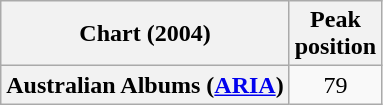<table class="wikitable plainrowheaders" style="text-align:center">
<tr>
<th scope="col">Chart (2004)</th>
<th scope="col">Peak<br>position</th>
</tr>
<tr>
<th scope="row">Australian Albums (<a href='#'>ARIA</a>)</th>
<td>79</td>
</tr>
</table>
